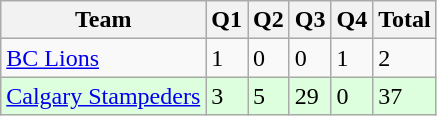<table class="wikitable">
<tr>
<th>Team</th>
<th>Q1</th>
<th>Q2</th>
<th>Q3</th>
<th>Q4</th>
<th>Total</th>
</tr>
<tr>
<td><a href='#'>BC Lions</a></td>
<td>1</td>
<td>0</td>
<td>0</td>
<td>1</td>
<td>2</td>
</tr>
<tr style="background-color:#ddffdd">
<td><a href='#'>Calgary Stampeders</a></td>
<td>3</td>
<td>5</td>
<td>29</td>
<td>0</td>
<td>37</td>
</tr>
</table>
